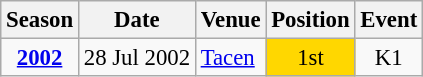<table class="wikitable" style="text-align:center; font-size:95%;">
<tr>
<th>Season</th>
<th>Date</th>
<th>Venue</th>
<th>Position</th>
<th>Event</th>
</tr>
<tr>
<td><strong><a href='#'>2002</a></strong></td>
<td align=right>28 Jul 2002</td>
<td align=left><a href='#'>Tacen</a></td>
<td bgcolor=gold>1st</td>
<td>K1</td>
</tr>
</table>
